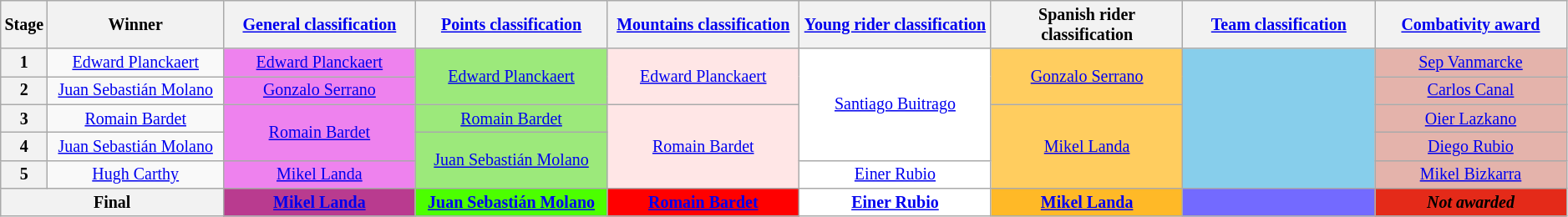<table class="wikitable" style="text-align: center; font-size:smaller;">
<tr>
<th scope="col" style="width:1%;">Stage</th>
<th scope="col" style="width:11.5%;">Winner</th>
<th scope="col" style="width:12.5%;"><a href='#'>General classification</a><br></th>
<th scope="col" style="width:12.5%;"><a href='#'>Points classification</a><br></th>
<th scope="col" style="width:12.5%;"><a href='#'>Mountains classification</a><br></th>
<th scope="col" style="width:12.5%;"><a href='#'>Young rider classification</a><br></th>
<th scope="col" style="width:12.5%;">Spanish rider classification</th>
<th scope="col" style="width:12.5%;"><a href='#'>Team classification</a></th>
<th scope="col" style="width:12.5%;"><a href='#'>Combativity award</a></th>
</tr>
<tr>
<th>1</th>
<td><a href='#'>Edward Planckaert</a></td>
<td style="background:violet"><a href='#'>Edward Planckaert</a></td>
<td style="background:#9CE97B;" rowspan="2"><a href='#'>Edward Planckaert</a></td>
<td style="background:#FFE6E6;" rowspan="2"><a href='#'>Edward Planckaert</a></td>
<td style="background:white;" rowspan="4"><a href='#'>Santiago Buitrago</a></td>
<td style="background:#FFCD5F;" rowspan="2"><a href='#'>Gonzalo Serrano</a></td>
<td style="background:skyblue;" rowspan="5"></td>
<td style="background:#E4B3AB;"><a href='#'>Sep Vanmarcke</a></td>
</tr>
<tr>
<th>2</th>
<td><a href='#'>Juan Sebastián Molano</a></td>
<td style="background:violet"><a href='#'>Gonzalo Serrano</a></td>
<td style="background:#E4B3AB;"><a href='#'>Carlos Canal</a></td>
</tr>
<tr>
<th>3</th>
<td><a href='#'>Romain Bardet</a></td>
<td style="background:violet" rowspan="2"><a href='#'>Romain Bardet</a></td>
<td style="background:#9CE97B;"><a href='#'>Romain Bardet</a></td>
<td style="background:#FFE6E6;" rowspan="3"><a href='#'>Romain Bardet</a></td>
<td style="background:#FFCD5F;" rowspan="3"><a href='#'>Mikel Landa</a></td>
<td style="background:#E4B3AB;"><a href='#'>Oier Lazkano</a></td>
</tr>
<tr>
<th>4</th>
<td><a href='#'>Juan Sebastián Molano</a></td>
<td style="background:#9CE97B;" rowspan="2"><a href='#'>Juan Sebastián Molano</a></td>
<td style="background:#E4B3AB;"><a href='#'>Diego Rubio</a></td>
</tr>
<tr>
<th>5</th>
<td><a href='#'>Hugh Carthy</a></td>
<td style="background:violet"><a href='#'>Mikel Landa</a></td>
<td style="background:white;"><a href='#'>Einer Rubio</a></td>
<td style="background:#E4B3AB;"><a href='#'>Mikel Bizkarra</a></td>
</tr>
<tr>
<th colspan="2">Final</th>
<th style="background:#B93B8F;"><a href='#'>Mikel Landa</a></th>
<th style="background:#4CFF00;"><a href='#'>Juan Sebastián Molano</a></th>
<th style="background:red;"><a href='#'>Romain Bardet</a></th>
<th style="background:white;"><a href='#'>Einer Rubio</a></th>
<th style="background:#FFB927;"><a href='#'>Mikel Landa</a></th>
<th style="background:#736aff;"></th>
<th style="background:#E42A19;"><em>Not awarded</em></th>
</tr>
</table>
